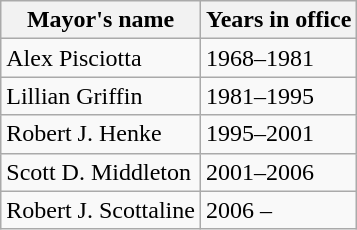<table class="wikitable">
<tr>
<th>Mayor's name</th>
<th>Years in office</th>
</tr>
<tr>
<td>Alex Pisciotta</td>
<td>1968–1981</td>
</tr>
<tr>
<td>Lillian Griffin</td>
<td>1981–1995</td>
</tr>
<tr>
<td>Robert J. Henke</td>
<td>1995–2001</td>
</tr>
<tr>
<td>Scott D. Middleton</td>
<td>2001–2006</td>
</tr>
<tr>
<td>Robert J. Scottaline</td>
<td>2006 – </td>
</tr>
</table>
